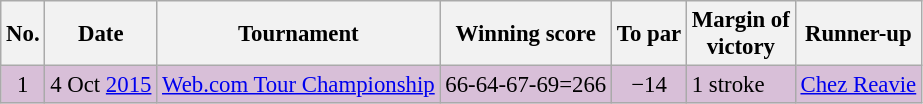<table class="wikitable" style="font-size:95%;">
<tr>
<th>No.</th>
<th>Date</th>
<th>Tournament</th>
<th>Winning score</th>
<th>To par</th>
<th>Margin of<br>victory</th>
<th>Runner-up</th>
</tr>
<tr style="background:#D8BFD8;">
<td align=center>1</td>
<td align=right>4 Oct <a href='#'>2015</a></td>
<td><a href='#'>Web.com Tour Championship</a></td>
<td>66-64-67-69=266</td>
<td align=center>−14</td>
<td>1 stroke</td>
<td> <a href='#'>Chez Reavie</a></td>
</tr>
</table>
